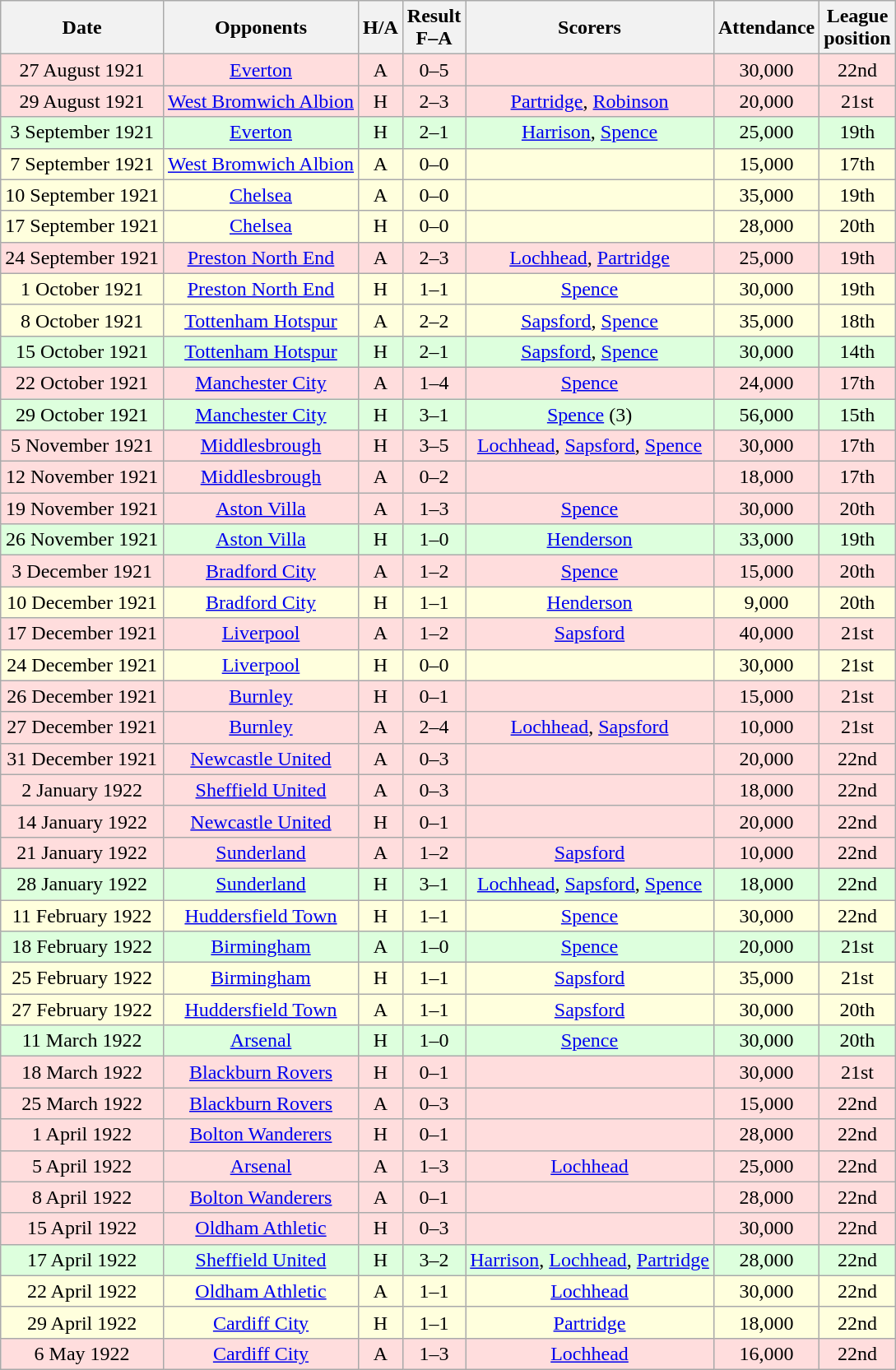<table class="wikitable" style="text-align:center">
<tr>
<th>Date</th>
<th>Opponents</th>
<th>H/A</th>
<th>Result<br>F–A</th>
<th>Scorers</th>
<th>Attendance</th>
<th>League<br>position</th>
</tr>
<tr bgcolor="#ffdddd">
<td>27 August 1921</td>
<td><a href='#'>Everton</a></td>
<td>A</td>
<td>0–5</td>
<td></td>
<td>30,000</td>
<td>22nd</td>
</tr>
<tr bgcolor="#ffdddd">
<td>29 August 1921</td>
<td><a href='#'>West Bromwich Albion</a></td>
<td>H</td>
<td>2–3</td>
<td><a href='#'>Partridge</a>, <a href='#'>Robinson</a></td>
<td>20,000</td>
<td>21st</td>
</tr>
<tr bgcolor="#ddffdd">
<td>3 September 1921</td>
<td><a href='#'>Everton</a></td>
<td>H</td>
<td>2–1</td>
<td><a href='#'>Harrison</a>, <a href='#'>Spence</a></td>
<td>25,000</td>
<td>19th</td>
</tr>
<tr bgcolor="#ffffdd">
<td>7 September 1921</td>
<td><a href='#'>West Bromwich Albion</a></td>
<td>A</td>
<td>0–0</td>
<td></td>
<td>15,000</td>
<td>17th</td>
</tr>
<tr bgcolor="#ffffdd">
<td>10 September 1921</td>
<td><a href='#'>Chelsea</a></td>
<td>A</td>
<td>0–0</td>
<td></td>
<td>35,000</td>
<td>19th</td>
</tr>
<tr bgcolor="#ffffdd">
<td>17 September 1921</td>
<td><a href='#'>Chelsea</a></td>
<td>H</td>
<td>0–0</td>
<td></td>
<td>28,000</td>
<td>20th</td>
</tr>
<tr bgcolor="#ffdddd">
<td>24 September 1921</td>
<td><a href='#'>Preston North End</a></td>
<td>A</td>
<td>2–3</td>
<td><a href='#'>Lochhead</a>, <a href='#'>Partridge</a></td>
<td>25,000</td>
<td>19th</td>
</tr>
<tr bgcolor="#ffffdd">
<td>1 October 1921</td>
<td><a href='#'>Preston North End</a></td>
<td>H</td>
<td>1–1</td>
<td><a href='#'>Spence</a></td>
<td>30,000</td>
<td>19th</td>
</tr>
<tr bgcolor="#ffffdd">
<td>8 October 1921</td>
<td><a href='#'>Tottenham Hotspur</a></td>
<td>A</td>
<td>2–2</td>
<td><a href='#'>Sapsford</a>, <a href='#'>Spence</a></td>
<td>35,000</td>
<td>18th</td>
</tr>
<tr bgcolor="#ddffdd">
<td>15 October 1921</td>
<td><a href='#'>Tottenham Hotspur</a></td>
<td>H</td>
<td>2–1</td>
<td><a href='#'>Sapsford</a>, <a href='#'>Spence</a></td>
<td>30,000</td>
<td>14th</td>
</tr>
<tr bgcolor="#ffdddd">
<td>22 October 1921</td>
<td><a href='#'>Manchester City</a></td>
<td>A</td>
<td>1–4</td>
<td><a href='#'>Spence</a></td>
<td>24,000</td>
<td>17th</td>
</tr>
<tr bgcolor="#ddffdd">
<td>29 October 1921</td>
<td><a href='#'>Manchester City</a></td>
<td>H</td>
<td>3–1</td>
<td><a href='#'>Spence</a> (3)</td>
<td>56,000</td>
<td>15th</td>
</tr>
<tr bgcolor="#ffdddd">
<td>5 November 1921</td>
<td><a href='#'>Middlesbrough</a></td>
<td>H</td>
<td>3–5</td>
<td><a href='#'>Lochhead</a>, <a href='#'>Sapsford</a>, <a href='#'>Spence</a></td>
<td>30,000</td>
<td>17th</td>
</tr>
<tr bgcolor="#ffdddd">
<td>12 November 1921</td>
<td><a href='#'>Middlesbrough</a></td>
<td>A</td>
<td>0–2</td>
<td></td>
<td>18,000</td>
<td>17th</td>
</tr>
<tr bgcolor="#ffdddd">
<td>19 November 1921</td>
<td><a href='#'>Aston Villa</a></td>
<td>A</td>
<td>1–3</td>
<td><a href='#'>Spence</a></td>
<td>30,000</td>
<td>20th</td>
</tr>
<tr bgcolor="#ddffdd">
<td>26 November 1921</td>
<td><a href='#'>Aston Villa</a></td>
<td>H</td>
<td>1–0</td>
<td><a href='#'>Henderson</a></td>
<td>33,000</td>
<td>19th</td>
</tr>
<tr bgcolor="#ffdddd">
<td>3 December 1921</td>
<td><a href='#'>Bradford City</a></td>
<td>A</td>
<td>1–2</td>
<td><a href='#'>Spence</a></td>
<td>15,000</td>
<td>20th</td>
</tr>
<tr bgcolor="#ffffdd">
<td>10 December 1921</td>
<td><a href='#'>Bradford City</a></td>
<td>H</td>
<td>1–1</td>
<td><a href='#'>Henderson</a></td>
<td>9,000</td>
<td>20th</td>
</tr>
<tr bgcolor="#ffdddd">
<td>17 December 1921</td>
<td><a href='#'>Liverpool</a></td>
<td>A</td>
<td>1–2</td>
<td><a href='#'>Sapsford</a></td>
<td>40,000</td>
<td>21st</td>
</tr>
<tr bgcolor="#ffffdd">
<td>24 December 1921</td>
<td><a href='#'>Liverpool</a></td>
<td>H</td>
<td>0–0</td>
<td></td>
<td>30,000</td>
<td>21st</td>
</tr>
<tr bgcolor="#ffdddd">
<td>26 December 1921</td>
<td><a href='#'>Burnley</a></td>
<td>H</td>
<td>0–1</td>
<td></td>
<td>15,000</td>
<td>21st</td>
</tr>
<tr bgcolor="#ffdddd">
<td>27 December 1921</td>
<td><a href='#'>Burnley</a></td>
<td>A</td>
<td>2–4</td>
<td><a href='#'>Lochhead</a>, <a href='#'>Sapsford</a></td>
<td>10,000</td>
<td>21st</td>
</tr>
<tr bgcolor="#ffdddd">
<td>31 December 1921</td>
<td><a href='#'>Newcastle United</a></td>
<td>A</td>
<td>0–3</td>
<td></td>
<td>20,000</td>
<td>22nd</td>
</tr>
<tr bgcolor="#ffdddd">
<td>2 January 1922</td>
<td><a href='#'>Sheffield United</a></td>
<td>A</td>
<td>0–3</td>
<td></td>
<td>18,000</td>
<td>22nd</td>
</tr>
<tr bgcolor="#ffdddd">
<td>14 January 1922</td>
<td><a href='#'>Newcastle United</a></td>
<td>H</td>
<td>0–1</td>
<td></td>
<td>20,000</td>
<td>22nd</td>
</tr>
<tr bgcolor="#ffdddd">
<td>21 January 1922</td>
<td><a href='#'>Sunderland</a></td>
<td>A</td>
<td>1–2</td>
<td><a href='#'>Sapsford</a></td>
<td>10,000</td>
<td>22nd</td>
</tr>
<tr bgcolor="#ddffdd">
<td>28 January 1922</td>
<td><a href='#'>Sunderland</a></td>
<td>H</td>
<td>3–1</td>
<td><a href='#'>Lochhead</a>, <a href='#'>Sapsford</a>, <a href='#'>Spence</a></td>
<td>18,000</td>
<td>22nd</td>
</tr>
<tr bgcolor="#ffffdd">
<td>11 February 1922</td>
<td><a href='#'>Huddersfield Town</a></td>
<td>H</td>
<td>1–1</td>
<td><a href='#'>Spence</a></td>
<td>30,000</td>
<td>22nd</td>
</tr>
<tr bgcolor="#ddffdd">
<td>18 February 1922</td>
<td><a href='#'>Birmingham</a></td>
<td>A</td>
<td>1–0</td>
<td><a href='#'>Spence</a></td>
<td>20,000</td>
<td>21st</td>
</tr>
<tr bgcolor="#ffffdd">
<td>25 February 1922</td>
<td><a href='#'>Birmingham</a></td>
<td>H</td>
<td>1–1</td>
<td><a href='#'>Sapsford</a></td>
<td>35,000</td>
<td>21st</td>
</tr>
<tr bgcolor="#ffffdd">
<td>27 February 1922</td>
<td><a href='#'>Huddersfield Town</a></td>
<td>A</td>
<td>1–1</td>
<td><a href='#'>Sapsford</a></td>
<td>30,000</td>
<td>20th</td>
</tr>
<tr bgcolor="#ddffdd">
<td>11 March 1922</td>
<td><a href='#'>Arsenal</a></td>
<td>H</td>
<td>1–0</td>
<td><a href='#'>Spence</a></td>
<td>30,000</td>
<td>20th</td>
</tr>
<tr bgcolor="#ffdddd">
<td>18 March 1922</td>
<td><a href='#'>Blackburn Rovers</a></td>
<td>H</td>
<td>0–1</td>
<td></td>
<td>30,000</td>
<td>21st</td>
</tr>
<tr bgcolor="#ffdddd">
<td>25 March 1922</td>
<td><a href='#'>Blackburn Rovers</a></td>
<td>A</td>
<td>0–3</td>
<td></td>
<td>15,000</td>
<td>22nd</td>
</tr>
<tr bgcolor="#ffdddd">
<td>1 April 1922</td>
<td><a href='#'>Bolton Wanderers</a></td>
<td>H</td>
<td>0–1</td>
<td></td>
<td>28,000</td>
<td>22nd</td>
</tr>
<tr bgcolor="#ffdddd">
<td>5 April 1922</td>
<td><a href='#'>Arsenal</a></td>
<td>A</td>
<td>1–3</td>
<td><a href='#'>Lochhead</a></td>
<td>25,000</td>
<td>22nd</td>
</tr>
<tr bgcolor="#ffdddd">
<td>8 April 1922</td>
<td><a href='#'>Bolton Wanderers</a></td>
<td>A</td>
<td>0–1</td>
<td></td>
<td>28,000</td>
<td>22nd</td>
</tr>
<tr bgcolor="#ffdddd">
<td>15 April 1922</td>
<td><a href='#'>Oldham Athletic</a></td>
<td>H</td>
<td>0–3</td>
<td></td>
<td>30,000</td>
<td>22nd</td>
</tr>
<tr bgcolor="#ddffdd">
<td>17 April 1922</td>
<td><a href='#'>Sheffield United</a></td>
<td>H</td>
<td>3–2</td>
<td><a href='#'>Harrison</a>, <a href='#'>Lochhead</a>, <a href='#'>Partridge</a></td>
<td>28,000</td>
<td>22nd</td>
</tr>
<tr bgcolor="#ffffdd">
<td>22 April 1922</td>
<td><a href='#'>Oldham Athletic</a></td>
<td>A</td>
<td>1–1</td>
<td><a href='#'>Lochhead</a></td>
<td>30,000</td>
<td>22nd</td>
</tr>
<tr bgcolor="#ffffdd">
<td>29 April 1922</td>
<td><a href='#'>Cardiff City</a></td>
<td>H</td>
<td>1–1</td>
<td><a href='#'>Partridge</a></td>
<td>18,000</td>
<td>22nd</td>
</tr>
<tr bgcolor="#ffdddd">
<td>6 May 1922</td>
<td><a href='#'>Cardiff City</a></td>
<td>A</td>
<td>1–3</td>
<td><a href='#'>Lochhead</a></td>
<td>16,000</td>
<td>22nd</td>
</tr>
</table>
